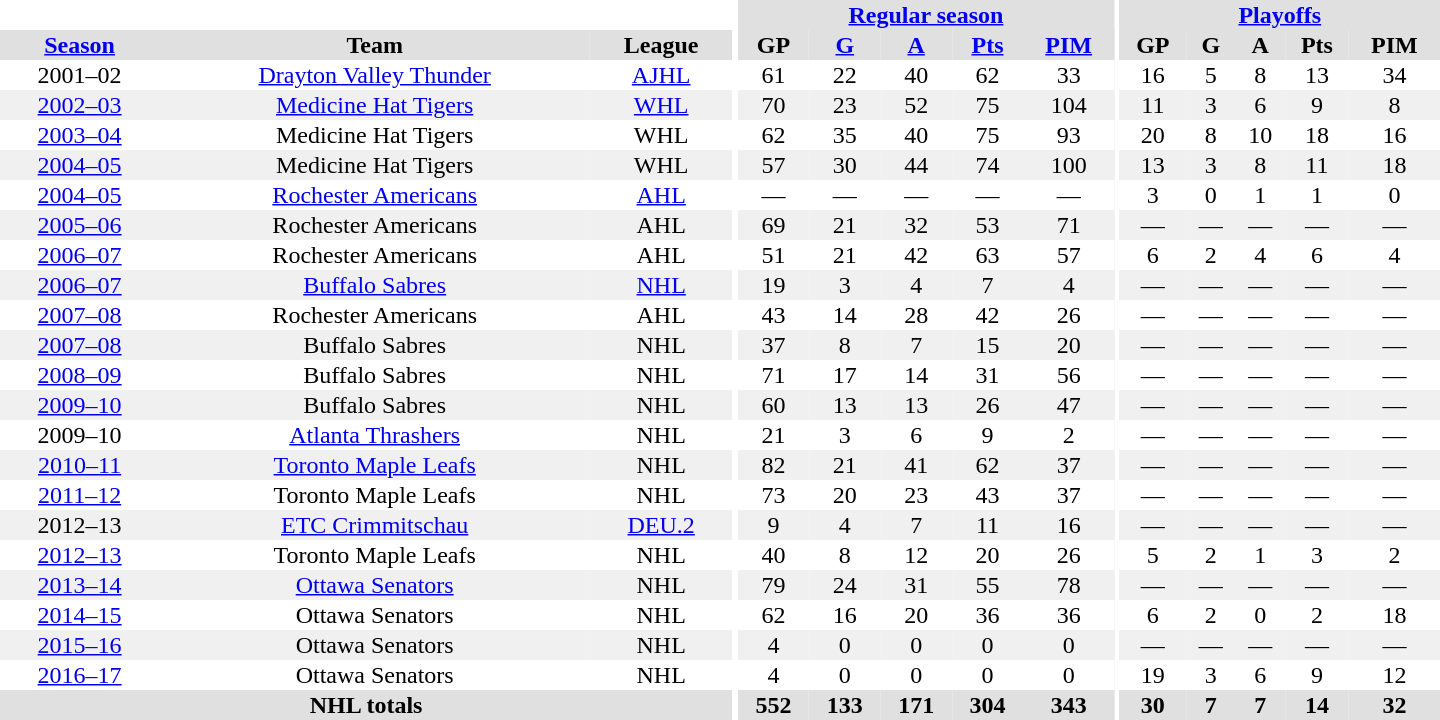<table border="0" cellpadding="1" cellspacing="0" style="text-align:center; width:60em">
<tr bgcolor="#e0e0e0">
<th colspan="3" bgcolor="#ffffff"></th>
<th rowspan="99" bgcolor="#ffffff"></th>
<th colspan="5"><a href='#'>Regular season</a></th>
<th rowspan="99" bgcolor="#ffffff"></th>
<th colspan="5"><a href='#'>Playoffs</a></th>
</tr>
<tr bgcolor="#e0e0e0">
<th><a href='#'>Season</a></th>
<th>Team</th>
<th>League</th>
<th>GP</th>
<th><a href='#'>G</a></th>
<th><a href='#'>A</a></th>
<th><a href='#'>Pts</a></th>
<th><a href='#'>PIM</a></th>
<th>GP</th>
<th>G</th>
<th>A</th>
<th>Pts</th>
<th>PIM</th>
</tr>
<tr>
<td>2001–02</td>
<td><a href='#'>Drayton Valley Thunder</a></td>
<td><a href='#'>AJHL</a></td>
<td>61</td>
<td>22</td>
<td>40</td>
<td>62</td>
<td>33</td>
<td>16</td>
<td>5</td>
<td>8</td>
<td>13</td>
<td>34</td>
</tr>
<tr bgcolor="#f0f0f0">
<td><a href='#'>2002–03</a></td>
<td><a href='#'>Medicine Hat Tigers</a></td>
<td><a href='#'>WHL</a></td>
<td>70</td>
<td>23</td>
<td>52</td>
<td>75</td>
<td>104</td>
<td>11</td>
<td>3</td>
<td>6</td>
<td>9</td>
<td>8</td>
</tr>
<tr>
<td><a href='#'>2003–04</a></td>
<td>Medicine Hat Tigers</td>
<td>WHL</td>
<td>62</td>
<td>35</td>
<td>40</td>
<td>75</td>
<td>93</td>
<td>20</td>
<td>8</td>
<td>10</td>
<td>18</td>
<td>16</td>
</tr>
<tr bgcolor="#f0f0f0">
<td><a href='#'>2004–05</a></td>
<td>Medicine Hat Tigers</td>
<td>WHL</td>
<td>57</td>
<td>30</td>
<td>44</td>
<td>74</td>
<td>100</td>
<td>13</td>
<td>3</td>
<td>8</td>
<td>11</td>
<td>18</td>
</tr>
<tr>
<td><a href='#'>2004–05</a></td>
<td><a href='#'>Rochester Americans</a></td>
<td><a href='#'>AHL</a></td>
<td>—</td>
<td>—</td>
<td>—</td>
<td>—</td>
<td>—</td>
<td>3</td>
<td>0</td>
<td>1</td>
<td>1</td>
<td>0</td>
</tr>
<tr bgcolor="#f0f0f0">
<td><a href='#'>2005–06</a></td>
<td>Rochester Americans</td>
<td>AHL</td>
<td>69</td>
<td>21</td>
<td>32</td>
<td>53</td>
<td>71</td>
<td>—</td>
<td>—</td>
<td>—</td>
<td>—</td>
<td>—</td>
</tr>
<tr>
<td><a href='#'>2006–07</a></td>
<td>Rochester Americans</td>
<td>AHL</td>
<td>51</td>
<td>21</td>
<td>42</td>
<td>63</td>
<td>57</td>
<td>6</td>
<td>2</td>
<td>4</td>
<td>6</td>
<td>4</td>
</tr>
<tr bgcolor="#f0f0f0">
<td><a href='#'>2006–07</a></td>
<td><a href='#'>Buffalo Sabres</a></td>
<td><a href='#'>NHL</a></td>
<td>19</td>
<td>3</td>
<td>4</td>
<td>7</td>
<td>4</td>
<td>—</td>
<td>—</td>
<td>—</td>
<td>—</td>
<td>—</td>
</tr>
<tr>
<td><a href='#'>2007–08</a></td>
<td>Rochester Americans</td>
<td>AHL</td>
<td>43</td>
<td>14</td>
<td>28</td>
<td>42</td>
<td>26</td>
<td>—</td>
<td>—</td>
<td>—</td>
<td>—</td>
<td>—</td>
</tr>
<tr bgcolor="#f0f0f0">
<td><a href='#'>2007–08</a></td>
<td>Buffalo Sabres</td>
<td>NHL</td>
<td>37</td>
<td>8</td>
<td>7</td>
<td>15</td>
<td>20</td>
<td>—</td>
<td>—</td>
<td>—</td>
<td>—</td>
<td>—</td>
</tr>
<tr>
<td><a href='#'>2008–09</a></td>
<td>Buffalo Sabres</td>
<td>NHL</td>
<td>71</td>
<td>17</td>
<td>14</td>
<td>31</td>
<td>56</td>
<td>—</td>
<td>—</td>
<td>—</td>
<td>—</td>
<td>—</td>
</tr>
<tr bgcolor="#f0f0f0">
<td><a href='#'>2009–10</a></td>
<td>Buffalo Sabres</td>
<td>NHL</td>
<td>60</td>
<td>13</td>
<td>13</td>
<td>26</td>
<td>47</td>
<td>—</td>
<td>—</td>
<td>—</td>
<td>—</td>
<td>—</td>
</tr>
<tr>
<td>2009–10</td>
<td><a href='#'>Atlanta Thrashers</a></td>
<td>NHL</td>
<td>21</td>
<td>3</td>
<td>6</td>
<td>9</td>
<td>2</td>
<td>—</td>
<td>—</td>
<td>—</td>
<td>—</td>
<td>—</td>
</tr>
<tr bgcolor="#f0f0f0">
<td><a href='#'>2010–11</a></td>
<td><a href='#'>Toronto Maple Leafs</a></td>
<td>NHL</td>
<td>82</td>
<td>21</td>
<td>41</td>
<td>62</td>
<td>37</td>
<td>—</td>
<td>—</td>
<td>—</td>
<td>—</td>
<td>—</td>
</tr>
<tr>
<td><a href='#'>2011–12</a></td>
<td>Toronto Maple Leafs</td>
<td>NHL</td>
<td>73</td>
<td>20</td>
<td>23</td>
<td>43</td>
<td>37</td>
<td>—</td>
<td>—</td>
<td>—</td>
<td>—</td>
<td>—</td>
</tr>
<tr bgcolor="#f0f0f0">
<td>2012–13</td>
<td><a href='#'>ETC Crimmitschau</a></td>
<td><a href='#'>DEU.2</a></td>
<td>9</td>
<td>4</td>
<td>7</td>
<td>11</td>
<td>16</td>
<td>—</td>
<td>—</td>
<td>—</td>
<td>—</td>
<td>—</td>
</tr>
<tr>
<td><a href='#'>2012–13</a></td>
<td>Toronto Maple Leafs</td>
<td>NHL</td>
<td>40</td>
<td>8</td>
<td>12</td>
<td>20</td>
<td>26</td>
<td>5</td>
<td>2</td>
<td>1</td>
<td>3</td>
<td>2</td>
</tr>
<tr bgcolor="#f0f0f0">
<td><a href='#'>2013–14</a></td>
<td><a href='#'>Ottawa Senators</a></td>
<td>NHL</td>
<td>79</td>
<td>24</td>
<td>31</td>
<td>55</td>
<td>78</td>
<td>—</td>
<td>—</td>
<td>—</td>
<td>—</td>
<td>—</td>
</tr>
<tr>
<td><a href='#'>2014–15</a></td>
<td>Ottawa Senators</td>
<td>NHL</td>
<td>62</td>
<td>16</td>
<td>20</td>
<td>36</td>
<td>36</td>
<td>6</td>
<td>2</td>
<td>0</td>
<td>2</td>
<td>18</td>
</tr>
<tr bgcolor="#f0f0f0">
<td><a href='#'>2015–16</a></td>
<td>Ottawa Senators</td>
<td>NHL</td>
<td>4</td>
<td>0</td>
<td>0</td>
<td>0</td>
<td>0</td>
<td>—</td>
<td>—</td>
<td>—</td>
<td>—</td>
<td>—</td>
</tr>
<tr>
<td><a href='#'>2016–17</a></td>
<td>Ottawa Senators</td>
<td>NHL</td>
<td>4</td>
<td>0</td>
<td>0</td>
<td>0</td>
<td>0</td>
<td>19</td>
<td>3</td>
<td>6</td>
<td>9</td>
<td>12</td>
</tr>
<tr bgcolor="#e0e0e0">
<th colspan="3">NHL totals</th>
<th>552</th>
<th>133</th>
<th>171</th>
<th>304</th>
<th>343</th>
<th>30</th>
<th>7</th>
<th>7</th>
<th>14</th>
<th>32</th>
</tr>
</table>
